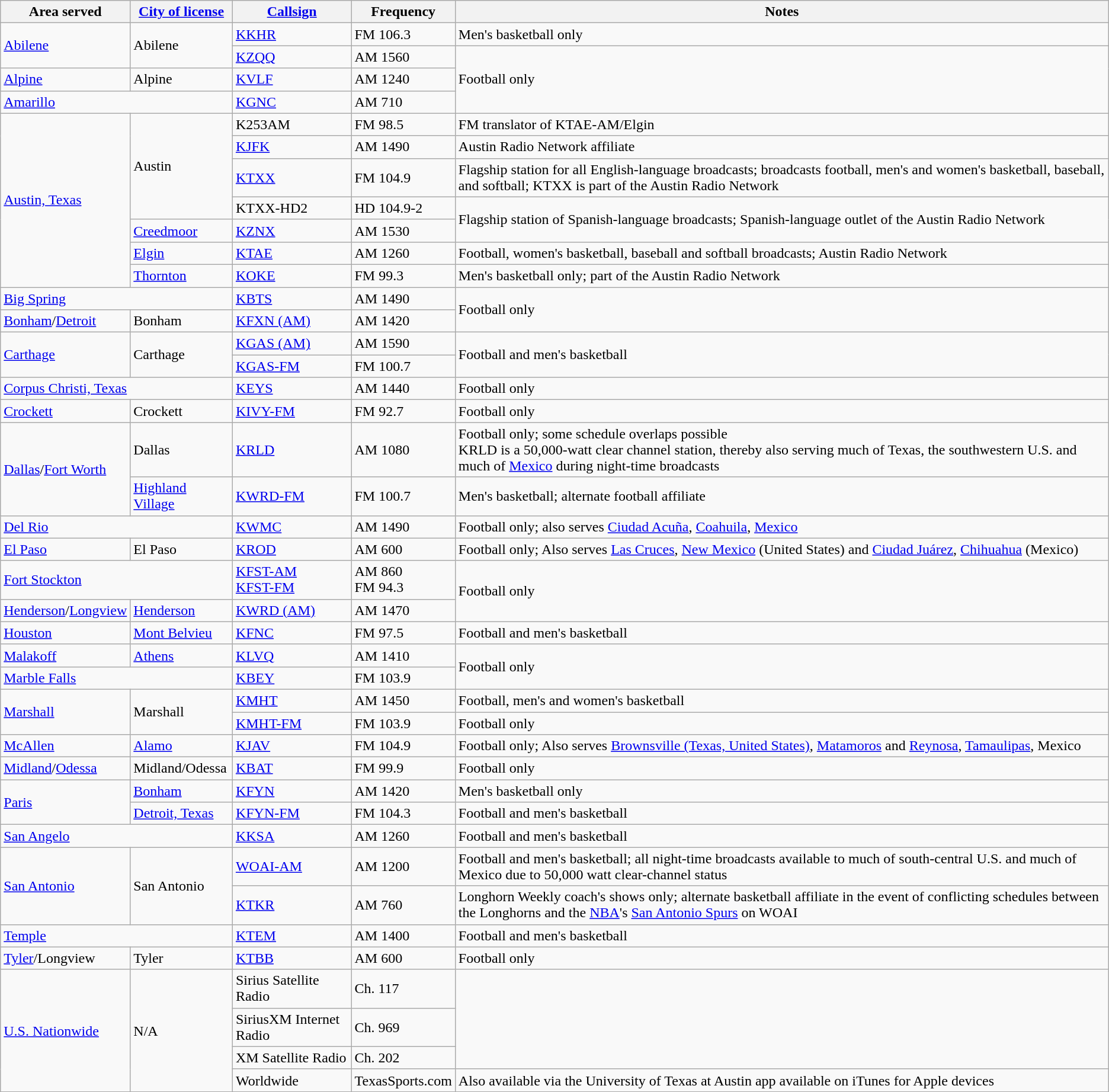<table class="wikitable sortable">
<tr>
<th>Area served </th>
<th><a href='#'>City of license</a></th>
<th><a href='#'>Callsign</a></th>
<th>Frequency</th>
<th>Notes</th>
</tr>
<tr>
<td rowspan=2><a href='#'>Abilene</a></td>
<td rowspan=2>Abilene</td>
<td><a href='#'>KKHR</a></td>
<td>FM 106.3</td>
<td>Men's basketball only</td>
</tr>
<tr>
<td><a href='#'>KZQQ</a></td>
<td>AM 1560</td>
<td rowspan=3>Football only</td>
</tr>
<tr>
<td><a href='#'>Alpine</a></td>
<td>Alpine</td>
<td><a href='#'>KVLF</a></td>
<td>AM 1240</td>
</tr>
<tr>
<td colspan=2><a href='#'>Amarillo</a></td>
<td><a href='#'>KGNC</a></td>
<td>AM 710</td>
</tr>
<tr>
<td rowspan=7><a href='#'>Austin, Texas</a></td>
<td rowspan=4>Austin</td>
<td>K253AM</td>
<td>FM 98.5</td>
<td>FM translator of KTAE-AM/Elgin</td>
</tr>
<tr>
<td><a href='#'>KJFK</a></td>
<td>AM 1490</td>
<td>Austin Radio Network affiliate</td>
</tr>
<tr>
<td><a href='#'>KTXX</a></td>
<td>FM 104.9</td>
<td>Flagship station for all English-language broadcasts; broadcasts football, men's and women's basketball, baseball, and softball; KTXX is part of the Austin Radio Network</td>
</tr>
<tr>
<td>KTXX-HD2</td>
<td>HD 104.9-2</td>
<td rowspan=2>Flagship station of Spanish-language broadcasts; Spanish-language outlet of the Austin Radio Network</td>
</tr>
<tr>
<td><a href='#'>Creedmoor</a></td>
<td><a href='#'>KZNX</a></td>
<td>AM 1530</td>
</tr>
<tr>
<td><a href='#'>Elgin</a></td>
<td><a href='#'>KTAE</a></td>
<td>AM 1260</td>
<td>Football, women's basketball, baseball and softball broadcasts; Austin Radio Network</td>
</tr>
<tr>
<td><a href='#'>Thornton</a></td>
<td><a href='#'>KOKE</a></td>
<td>FM 99.3</td>
<td>Men's basketball only; part of the Austin Radio Network</td>
</tr>
<tr>
<td colspan=2><a href='#'>Big Spring</a></td>
<td><a href='#'>KBTS</a></td>
<td>AM 1490</td>
<td rowspan=2>Football only</td>
</tr>
<tr>
<td><a href='#'>Bonham</a>/<a href='#'>Detroit</a></td>
<td>Bonham</td>
<td><a href='#'>KFXN (AM)</a></td>
<td>AM 1420</td>
</tr>
<tr>
<td rowspan=2><a href='#'>Carthage</a></td>
<td rowspan=2>Carthage</td>
<td><a href='#'>KGAS (AM)</a></td>
<td>AM 1590</td>
<td rowspan=2>Football and men's basketball</td>
</tr>
<tr>
<td><a href='#'>KGAS-FM</a></td>
<td>FM 100.7</td>
</tr>
<tr>
<td colspan=2><a href='#'>Corpus Christi, Texas</a></td>
<td><a href='#'>KEYS</a></td>
<td>AM 1440</td>
<td>Football only</td>
</tr>
<tr>
<td><a href='#'>Crockett</a></td>
<td>Crockett</td>
<td><a href='#'>KIVY-FM</a></td>
<td>FM 92.7</td>
<td>Football only</td>
</tr>
<tr>
<td rowspan=2><a href='#'>Dallas</a>/<a href='#'>Fort Worth</a></td>
<td>Dallas</td>
<td><a href='#'>KRLD</a></td>
<td>AM 1080</td>
<td>Football only; some schedule overlaps possible <br> KRLD is a 50,000-watt clear channel station, thereby also serving much of Texas, the southwestern U.S. and much of <a href='#'>Mexico</a> during night-time broadcasts</td>
</tr>
<tr>
<td><a href='#'>Highland Village</a></td>
<td><a href='#'>KWRD-FM</a></td>
<td>FM 100.7</td>
<td>Men's basketball; alternate football affiliate</td>
</tr>
<tr>
<td colspan=2><a href='#'>Del Rio</a></td>
<td><a href='#'>KWMC</a></td>
<td>AM 1490</td>
<td>Football only; also serves <a href='#'>Ciudad Acuña</a>, <a href='#'>Coahuila</a>, <a href='#'>Mexico</a></td>
</tr>
<tr>
<td><a href='#'>El Paso</a></td>
<td>El Paso</td>
<td><a href='#'>KROD</a></td>
<td>AM 600</td>
<td>Football only; Also serves <a href='#'>Las Cruces</a>, <a href='#'>New Mexico</a> (United States) and <a href='#'>Ciudad Juárez</a>, <a href='#'>Chihuahua</a> (Mexico)</td>
</tr>
<tr>
<td colspan=2><a href='#'>Fort Stockton</a></td>
<td><a href='#'>KFST-AM</a> <br> <a href='#'>KFST-FM</a></td>
<td>AM 860 <br> FM 94.3</td>
<td rowspan=2>Football only</td>
</tr>
<tr>
<td><a href='#'>Henderson</a>/<a href='#'>Longview</a></td>
<td><a href='#'>Henderson</a></td>
<td><a href='#'>KWRD (AM)</a></td>
<td>AM 1470</td>
</tr>
<tr>
<td><a href='#'>Houston</a></td>
<td><a href='#'>Mont Belvieu</a></td>
<td><a href='#'>KFNC</a></td>
<td>FM 97.5</td>
<td>Football and men's basketball</td>
</tr>
<tr>
<td><a href='#'>Malakoff</a></td>
<td><a href='#'>Athens</a></td>
<td><a href='#'>KLVQ</a></td>
<td>AM 1410</td>
<td rowspan=2>Football only</td>
</tr>
<tr>
<td colspan=2><a href='#'>Marble Falls</a></td>
<td><a href='#'>KBEY</a></td>
<td>FM 103.9</td>
</tr>
<tr>
<td rowspan=2><a href='#'>Marshall</a></td>
<td rowspan=2>Marshall</td>
<td><a href='#'>KMHT</a></td>
<td>AM 1450</td>
<td>Football, men's and women's basketball</td>
</tr>
<tr>
<td><a href='#'>KMHT-FM</a></td>
<td>FM 103.9</td>
<td>Football only</td>
</tr>
<tr>
<td><a href='#'>McAllen</a></td>
<td><a href='#'>Alamo</a></td>
<td><a href='#'>KJAV</a></td>
<td>FM 104.9</td>
<td>Football only; Also serves <a href='#'>Brownsville (Texas, United States)</a>, <a href='#'>Matamoros</a> and <a href='#'>Reynosa</a>, <a href='#'>Tamaulipas</a>, Mexico</td>
</tr>
<tr>
<td><a href='#'>Midland</a>/<a href='#'>Odessa</a></td>
<td>Midland/Odessa</td>
<td><a href='#'>KBAT</a></td>
<td>FM 99.9</td>
<td>Football only</td>
</tr>
<tr>
<td rowspan=2><a href='#'>Paris</a></td>
<td><a href='#'>Bonham</a></td>
<td><a href='#'>KFYN</a></td>
<td>AM 1420</td>
<td>Men's basketball only</td>
</tr>
<tr>
<td><a href='#'>Detroit, Texas</a></td>
<td><a href='#'>KFYN-FM</a></td>
<td>FM 104.3</td>
<td>Football and men's basketball</td>
</tr>
<tr>
<td colspan=2><a href='#'>San Angelo</a></td>
<td><a href='#'>KKSA</a></td>
<td>AM 1260</td>
<td>Football and men's basketball</td>
</tr>
<tr>
<td rowspan=2><a href='#'>San Antonio</a></td>
<td rowspan=2>San Antonio</td>
<td><a href='#'>WOAI-AM</a></td>
<td>AM 1200</td>
<td>Football and men's basketball; all night-time broadcasts available to much of south-central U.S. and much of Mexico due to 50,000 watt clear-channel status</td>
</tr>
<tr>
<td><a href='#'>KTKR</a></td>
<td>AM 760</td>
<td>Longhorn Weekly coach's shows only; alternate basketball affiliate in the event of conflicting schedules between the Longhorns and the <a href='#'>NBA</a>'s <a href='#'>San Antonio Spurs</a> on WOAI</td>
</tr>
<tr>
<td colspan=2><a href='#'>Temple</a></td>
<td><a href='#'>KTEM</a></td>
<td>AM 1400</td>
<td>Football and men's basketball</td>
</tr>
<tr>
<td><a href='#'>Tyler</a>/Longview</td>
<td>Tyler</td>
<td><a href='#'>KTBB</a></td>
<td>AM 600</td>
<td>Football only</td>
</tr>
<tr>
<td rowspan=4><a href='#'>U.S. Nationwide</a></td>
<td rowspan=4>N/A</td>
<td>Sirius Satellite Radio</td>
<td>Ch. 117</td>
</tr>
<tr>
<td>SiriusXM Internet Radio</td>
<td>Ch. 969</td>
</tr>
<tr>
<td>XM Satellite Radio</td>
<td>Ch. 202</td>
</tr>
<tr>
<td>Worldwide</td>
<td>TexasSports.com</td>
<td>Also available via the University of Texas at Austin app available on iTunes for Apple devices</td>
</tr>
<tr>
</tr>
</table>
